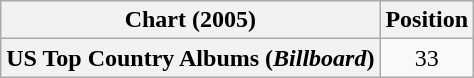<table class="wikitable plainrowheaders" style="text-align:center">
<tr>
<th scope="col">Chart (2005)</th>
<th scope="col">Position</th>
</tr>
<tr>
<th scope="row">US Top Country Albums (<em>Billboard</em>)</th>
<td>33</td>
</tr>
</table>
